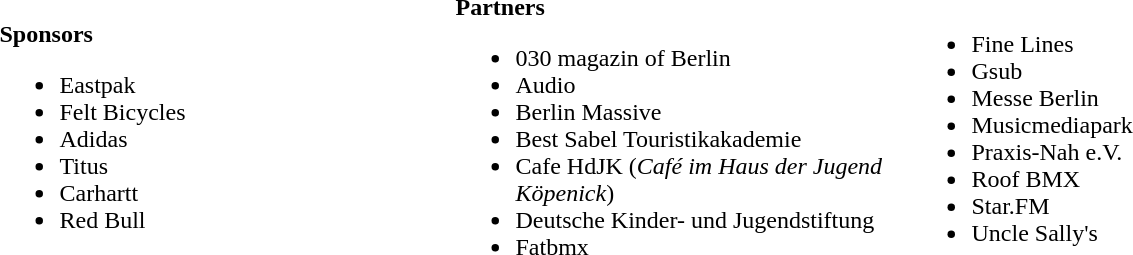<table>
<tr>
<td width="300"><br><strong>Sponsors</strong><ul><li>Eastpak</li><li>Felt Bicycles</li><li>Adidas</li><li>Titus</li><li>Carhartt</li><li>Red Bull</li></ul></td>
<td width="300"><br><strong>Partners</strong><ul><li>030 magazin of Berlin</li><li>Audio</li><li>Berlin Massive</li><li>Best Sabel Touristikakademie</li><li>Cafe HdJK (<em>Café im Haus der Jugend Köpenick</em>)</li><li>Deutsche Kinder- und Jugendstiftung</li><li>Fatbmx</li></ul></td>
<td width="300"><br><ul><li>Fine Lines</li><li>Gsub</li><li>Messe Berlin</li><li>Musicmediapark</li><li>Praxis-Nah e.V.</li><li>Roof BMX</li><li>Star.FM</li><li>Uncle Sally's</li></ul></td>
</tr>
</table>
